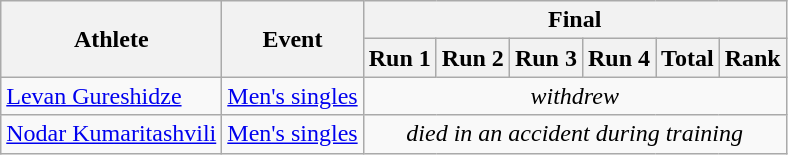<table class="wikitable" style="text-align:center">
<tr>
<th rowspan="2">Athlete</th>
<th rowspan="2">Event</th>
<th colspan="6">Final</th>
</tr>
<tr>
<th>Run 1</th>
<th>Run 2</th>
<th>Run 3</th>
<th>Run 4</th>
<th>Total</th>
<th>Rank</th>
</tr>
<tr>
<td align="left"><a href='#'>Levan Gureshidze</a></td>
<td align="left"><a href='#'>Men's singles</a></td>
<td colspan=6><em>withdrew</em></td>
</tr>
<tr>
<td align="left"><a href='#'>Nodar Kumaritashvili</a></td>
<td align="left"><a href='#'>Men's singles</a></td>
<td colspan=6><em>died in an accident during training</em></td>
</tr>
</table>
